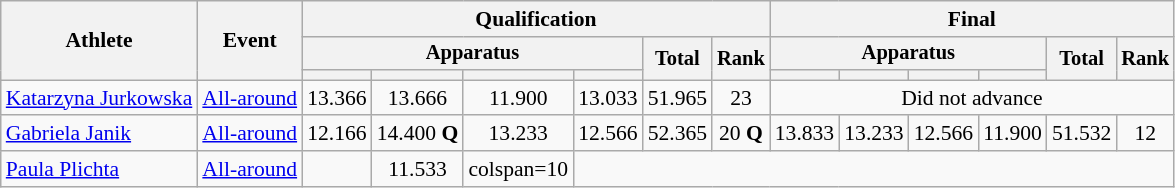<table class="wikitable" style="font-size:90%">
<tr>
<th rowspan="3">Athlete</th>
<th rowspan="3">Event</th>
<th colspan=6>Qualification</th>
<th colspan=6>Final</th>
</tr>
<tr style="font-size:95%">
<th colspan=4>Apparatus</th>
<th rowspan=2>Total</th>
<th rowspan=2>Rank</th>
<th colspan=4>Apparatus</th>
<th rowspan=2>Total</th>
<th rowspan=2>Rank</th>
</tr>
<tr style="font-size:95%">
<th></th>
<th></th>
<th></th>
<th></th>
<th></th>
<th></th>
<th></th>
<th></th>
</tr>
<tr align=center>
<td align=left><a href='#'>Katarzyna Jurkowska</a></td>
<td align=left><a href='#'>All-around</a></td>
<td>13.366</td>
<td>13.666</td>
<td>11.900</td>
<td>13.033</td>
<td>51.965</td>
<td>23</td>
<td colspan=6>Did not advance</td>
</tr>
<tr align=center>
<td align=left><a href='#'>Gabriela Janik</a></td>
<td align=left><a href='#'>All-around</a></td>
<td>12.166</td>
<td>14.400 <strong>Q</strong></td>
<td>13.233</td>
<td>12.566</td>
<td>52.365</td>
<td>20 <strong>Q</strong></td>
<td>13.833</td>
<td>13.233</td>
<td>12.566</td>
<td>11.900</td>
<td>51.532</td>
<td>12</td>
</tr>
<tr align=center>
<td align=left><a href='#'>Paula Plichta</a></td>
<td align=left><a href='#'>All-around</a></td>
<td></td>
<td>11.533</td>
<td>colspan=10 </td>
</tr>
</table>
